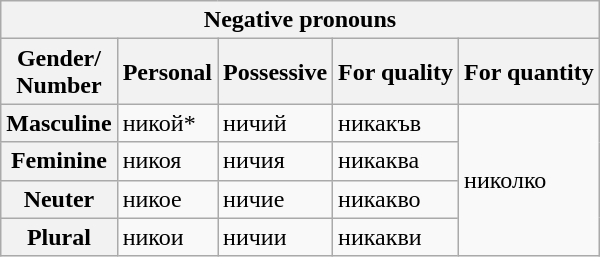<table class="wikitable">
<tr>
<th colspan="5">Negative pronouns</th>
</tr>
<tr>
<th>Gender/<br>Number</th>
<th>Personal</th>
<th>Possessive</th>
<th>For quality</th>
<th>For quantity</th>
</tr>
<tr>
<th>Masculine</th>
<td>никой*</td>
<td>ничий</td>
<td>никакъв</td>
<td rowspan="4">николко</td>
</tr>
<tr>
<th>Feminine</th>
<td>никоя</td>
<td>ничия</td>
<td>никаква</td>
</tr>
<tr>
<th>Neuter</th>
<td>никое</td>
<td>ничие</td>
<td>никакво</td>
</tr>
<tr>
<th>Plural</th>
<td>никои</td>
<td>ничии</td>
<td>никакви</td>
</tr>
</table>
